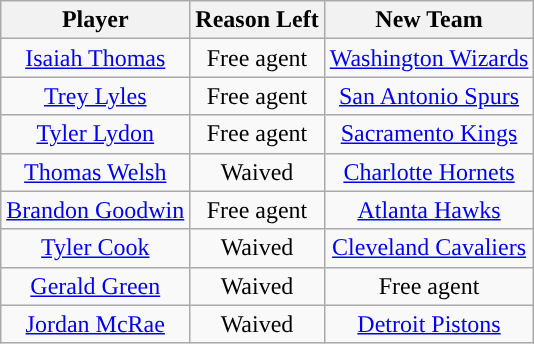<table class="wikitable sortable sortable">
<tr>
<th>Player</th>
<th>Reason Left</th>
<th>New Team</th>
</tr>
<tr style="text-align: center">
<td><a href='#'>Isaiah Thomas</a></td>
<td>Free agent</td>
<td><a href='#'>Washington Wizards</a></td>
</tr>
<tr style="text-align: center">
<td><a href='#'>Trey Lyles</a></td>
<td>Free agent</td>
<td><a href='#'>San Antonio Spurs</a></td>
</tr>
<tr style="text-align: center">
<td><a href='#'>Tyler Lydon</a></td>
<td>Free agent</td>
<td><a href='#'>Sacramento Kings</a></td>
</tr>
<tr style="text-align:center;">
<td><a href='#'>Thomas Welsh</a></td>
<td>Waived</td>
<td><a href='#'>Charlotte Hornets</a></td>
</tr>
<tr style="text-align: center">
<td><a href='#'>Brandon Goodwin</a></td>
<td>Free agent</td>
<td><a href='#'>Atlanta Hawks</a></td>
</tr>
<tr style="text-align: center">
<td><a href='#'>Tyler Cook</a></td>
<td>Waived</td>
<td><a href='#'>Cleveland Cavaliers</a></td>
</tr>
<tr style="text-align: center">
<td><a href='#'>Gerald Green</a></td>
<td>Waived</td>
<td>Free agent</td>
</tr>
<tr style="text-align: center">
<td><a href='#'>Jordan McRae</a></td>
<td>Waived</td>
<td><a href='#'>Detroit Pistons</a></td>
</tr>
</table>
